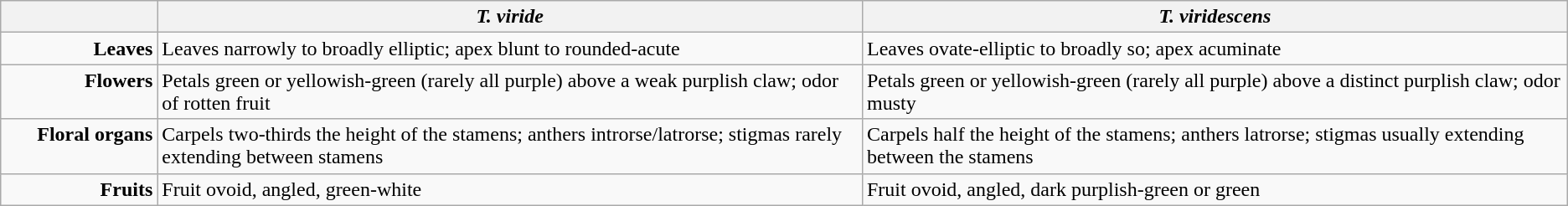<table class="wikitable">
<tr>
<th style="width: 10%"></th>
<th style="width: 45%"><em>T. viride</em></th>
<th style="width: 45%"><em>T. viridescens</em></th>
</tr>
<tr>
<td style="vertical-align: top; text-align: right"><strong>Leaves</strong></td>
<td style="vertical-align: top">Leaves narrowly to broadly elliptic; apex blunt to rounded-acute</td>
<td style="vertical-align: top">Leaves ovate-elliptic to broadly so; apex acuminate</td>
</tr>
<tr>
<td style="vertical-align: top; text-align: right"><strong>Flowers</strong></td>
<td style="vertical-align: top">Petals green or yellowish-green (rarely all purple) above a weak purplish claw; odor of rotten fruit</td>
<td style="vertical-align: top">Petals green or yellowish-green (rarely all purple) above a distinct purplish claw; odor musty</td>
</tr>
<tr>
<td style="vertical-align: top; text-align: right"><strong>Floral organs</strong></td>
<td style="vertical-align: top">Carpels two-thirds the height of the stamens; anthers introrse/latrorse; stigmas rarely extending between stamens</td>
<td style="vertical-align: top">Carpels half the height of the stamens; anthers latrorse; stigmas usually extending between the stamens</td>
</tr>
<tr>
<td style="vertical-align: top; text-align: right"><strong>Fruits</strong></td>
<td style="vertical-align: top">Fruit ovoid, angled, green-white</td>
<td style="vertical-align: top">Fruit ovoid, angled, dark purplish-green or green</td>
</tr>
</table>
